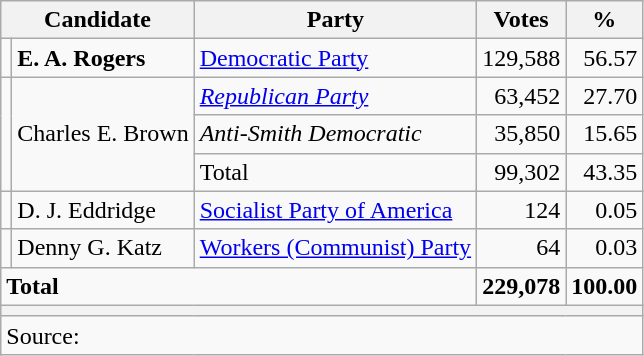<table class="wikitable">
<tr>
<th colspan=2>Candidate</th>
<th>Party</th>
<th>Votes</th>
<th>%</th>
</tr>
<tr>
<td bgcolor=></td>
<td><strong>E. A. Rogers</strong></td>
<td><a href='#'>Democratic Party</a></td>
<td align=right>129,588</td>
<td align=right>56.57</td>
</tr>
<tr>
<td rowspan=3 bgcolor=></td>
<td rowspan=3>Charles E. Brown</td>
<td><em><a href='#'>Republican Party</a></em></td>
<td align=right>63,452</td>
<td align=right>27.70</td>
</tr>
<tr>
<td><em>Anti-Smith Democratic</em></td>
<td align=right>35,850</td>
<td align=right>15.65</td>
</tr>
<tr>
<td>Total</td>
<td align=right>99,302</td>
<td align=right>43.35</td>
</tr>
<tr>
<td bgcolor=></td>
<td>D. J. Eddridge</td>
<td><a href='#'>Socialist Party of America</a></td>
<td align=right>124</td>
<td align=right>0.05</td>
</tr>
<tr>
<td bgcolor=></td>
<td>Denny G. Katz</td>
<td><a href='#'>Workers (Communist) Party</a></td>
<td align=right>64</td>
<td align=right>0.03</td>
</tr>
<tr style="font-weight:bold">
<td colspan=3>Total</td>
<td align=right>229,078</td>
<td align=right>100.00</td>
</tr>
<tr>
<th colspan=7></th>
</tr>
<tr>
<td colspan=7>Source:</td>
</tr>
</table>
